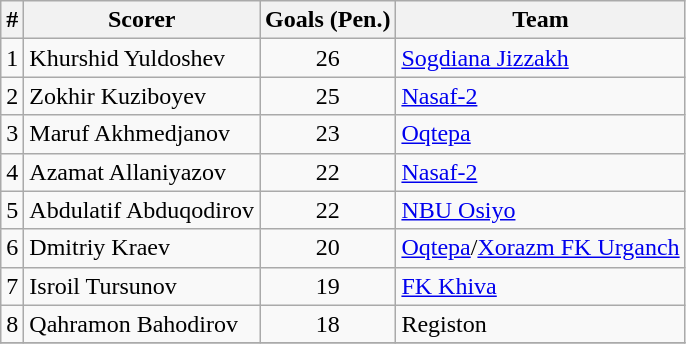<table class="wikitable">
<tr>
<th>#</th>
<th>Scorer</th>
<th>Goals (Pen.)</th>
<th>Team</th>
</tr>
<tr>
<td rowspan="1">1</td>
<td> Khurshid Yuldoshev</td>
<td align=center>26</td>
<td><a href='#'>Sogdiana Jizzakh</a></td>
</tr>
<tr>
<td rowspan="1">2</td>
<td> Zokhir Kuziboyev</td>
<td align=center>25</td>
<td><a href='#'>Nasaf-2</a></td>
</tr>
<tr>
<td>3</td>
<td> Maruf Akhmedjanov</td>
<td align=center>23</td>
<td><a href='#'>Oqtepa</a></td>
</tr>
<tr>
<td>4</td>
<td> Azamat Allaniyazov</td>
<td align=center>22</td>
<td><a href='#'>Nasaf-2</a></td>
</tr>
<tr>
<td>5</td>
<td> Abdulatif Abduqodirov</td>
<td align=center>22</td>
<td><a href='#'>NBU Osiyo</a></td>
</tr>
<tr>
<td>6</td>
<td> Dmitriy Kraev</td>
<td align=center>20</td>
<td><a href='#'>Oqtepa</a>/<a href='#'>Xorazm FK Urganch</a></td>
</tr>
<tr>
<td>7</td>
<td> Isroil Tursunov</td>
<td align=center>19</td>
<td><a href='#'>FK Khiva</a></td>
</tr>
<tr>
<td>8</td>
<td> Qahramon Bahodirov</td>
<td align=center>18</td>
<td>Registon</td>
</tr>
<tr>
</tr>
</table>
